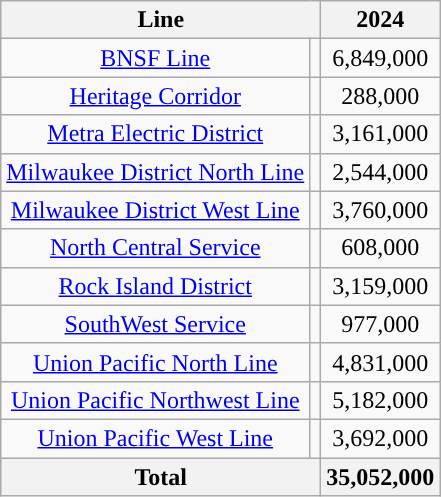<table class="wikitable sortable" style="text-align:center">
<tr>
<th colspan="2">Line</th>
<th>2024</th>
</tr>
<tr>
<td><a href='#'>BNSF Line</a></td>
<td style="background:#"></td>
<td>6,849,000</td>
</tr>
<tr>
<td><a href='#'>Heritage Corridor</a></td>
<td style="background:#"></td>
<td>288,000</td>
</tr>
<tr>
<td><a href='#'>Metra Electric District</a></td>
<td style="background:#"></td>
<td>3,161,000</td>
</tr>
<tr>
<td><a href='#'>Milwaukee District North Line</a></td>
<td style="background:#"></td>
<td>2,544,000</td>
</tr>
<tr>
<td><a href='#'>Milwaukee District West Line</a></td>
<td style="background:#"></td>
<td>3,760,000</td>
</tr>
<tr>
<td><a href='#'>North Central Service</a></td>
<td style="background:#"></td>
<td>608,000</td>
</tr>
<tr>
<td><a href='#'>Rock Island District</a></td>
<td style="background:#"></td>
<td>3,159,000</td>
</tr>
<tr>
<td><a href='#'>SouthWest Service</a></td>
<td style="background:#"></td>
<td>977,000</td>
</tr>
<tr>
<td><a href='#'>Union Pacific North Line</a></td>
<td style="background:#"></td>
<td>4,831,000</td>
</tr>
<tr>
<td><a href='#'>Union Pacific Northwest Line</a></td>
<td style="background:#"></td>
<td>5,182,000</td>
</tr>
<tr>
<td><a href='#'>Union Pacific West Line</a></td>
<td style="background:#"></td>
<td>3,692,000</td>
</tr>
<tr>
<th colspan="2">Total</th>
<th>35,052,000</th>
</tr>
</table>
